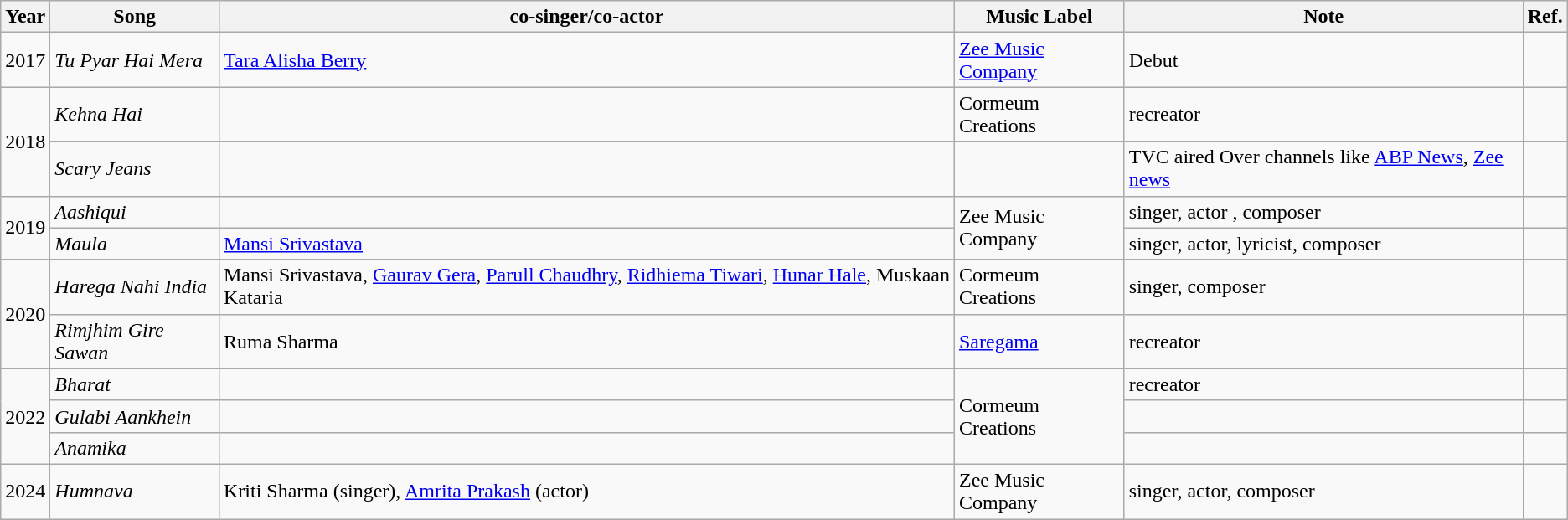<table class="wikitable">
<tr>
<th>Year</th>
<th>Song</th>
<th>co-singer/co-actor</th>
<th>Music Label</th>
<th>Note</th>
<th>Ref.</th>
</tr>
<tr>
<td>2017</td>
<td><em>Tu Pyar Hai Mera</em></td>
<td><a href='#'>Tara Alisha Berry</a></td>
<td><a href='#'>Zee Music Company</a></td>
<td>Debut</td>
<td></td>
</tr>
<tr>
<td rowspan="2">2018</td>
<td><em>Kehna Hai</em></td>
<td></td>
<td>Cormeum Creations</td>
<td>recreator</td>
<td></td>
</tr>
<tr>
<td><em>Scary Jeans</em></td>
<td></td>
<td></td>
<td>TVC aired Over channels like <a href='#'>ABP News</a>, <a href='#'>Zee news</a></td>
<td></td>
</tr>
<tr>
<td rowspan="2">2019</td>
<td><em>Aashiqui</em></td>
<td></td>
<td rowspan="2">Zee Music Company</td>
<td>singer, actor , composer</td>
<td></td>
</tr>
<tr>
<td><em>Maula</em></td>
<td><a href='#'>Mansi Srivastava</a></td>
<td>singer, actor, lyricist, composer</td>
<td></td>
</tr>
<tr>
<td rowspan="2">2020</td>
<td><em>Harega Nahi India</em></td>
<td>Mansi Srivastava, <a href='#'>Gaurav Gera</a>, <a href='#'>Parull Chaudhry</a>, <a href='#'>Ridhiema Tiwari</a>, <a href='#'>Hunar Hale</a>, Muskaan Kataria</td>
<td>Cormeum Creations</td>
<td>singer, composer</td>
<td></td>
</tr>
<tr>
<td><em>Rimjhim Gire Sawan</em></td>
<td>Ruma Sharma</td>
<td><a href='#'>Saregama</a></td>
<td>recreator</td>
<td></td>
</tr>
<tr>
<td rowspan="3">2022</td>
<td><em>Bharat</em></td>
<td></td>
<td rowspan="3">Cormeum Creations</td>
<td>recreator</td>
<td></td>
</tr>
<tr>
<td><em>Gulabi Aankhein</em></td>
<td></td>
<td></td>
<td></td>
</tr>
<tr>
<td><em>Anamika</em></td>
<td></td>
<td></td>
<td></td>
</tr>
<tr>
<td>2024</td>
<td><em>Humnava</em></td>
<td>Kriti Sharma (singer), <a href='#'>Amrita Prakash</a> (actor)</td>
<td>Zee Music Company</td>
<td>singer, actor, composer</td>
<td></td>
</tr>
</table>
